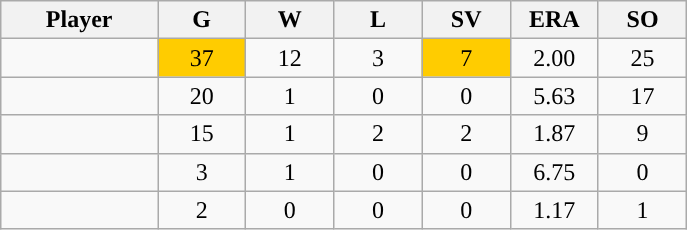<table class="wikitable sortable">
<tr>
<th bgcolor="#DDDDFF" width="16%">Player</th>
<th bgcolor="#DDDDFF" width="9%">G</th>
<th bgcolor="#DDDDFF" width="9%">W</th>
<th bgcolor="#DDDDFF" width="9%">L</th>
<th bgcolor="#DDDDFF" width="9%">SV</th>
<th bgcolor="#DDDDFF" width="9%">ERA</th>
<th bgcolor="#DDDDFF" width="9%">SO</th>
</tr>
<tr align="center">
<td></td>
<td style="background:#fc0;">37</td>
<td>12</td>
<td>3</td>
<td style="background:#fc0;">7</td>
<td>2.00</td>
<td>25</td>
</tr>
<tr align="center">
<td></td>
<td>20</td>
<td>1</td>
<td>0</td>
<td>0</td>
<td>5.63</td>
<td>17</td>
</tr>
<tr align="center">
<td></td>
<td>15</td>
<td>1</td>
<td>2</td>
<td>2</td>
<td>1.87</td>
<td>9</td>
</tr>
<tr align="center">
<td></td>
<td>3</td>
<td>1</td>
<td>0</td>
<td>0</td>
<td>6.75</td>
<td>0</td>
</tr>
<tr align="center">
<td></td>
<td>2</td>
<td>0</td>
<td>0</td>
<td>0</td>
<td>1.17</td>
<td>1</td>
</tr>
</table>
